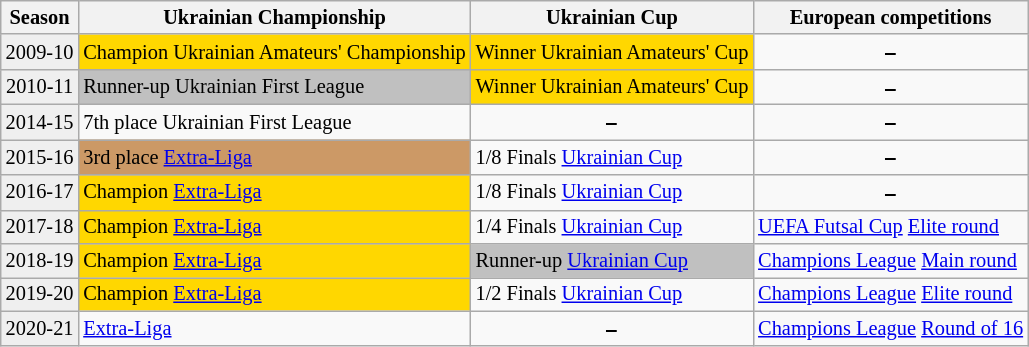<table class="wikitable" style="font-size:85%; text-align:center">
<tr>
<th>Season</th>
<th>Ukrainian Championship</th>
<th>Ukrainian Cup</th>
<th>European competitions</th>
</tr>
<tr>
<td bgcolor=#efefef>2009-10</td>
<td align=left bgcolor=gold>Champion Ukrainian Amateurs' Championship</td>
<td align=left bgcolor=gold>Winner Ukrainian Amateurs' Cup</td>
<td>‒</td>
</tr>
<tr>
<td bgcolor=#efefef>2010-11</td>
<td align=left bgcolor=silver>Runner-up Ukrainian First League</td>
<td align=left bgcolor=gold>Winner Ukrainian Amateurs' Cup</td>
<td>‒</td>
</tr>
<tr>
<td bgcolor=#efefef>2014-15</td>
<td align=left>7th place Ukrainian First League</td>
<td>‒</td>
<td>‒</td>
</tr>
<tr>
<td bgcolor=#efefef>2015-16</td>
<td align=left bgcolor=#cc9966>3rd place <a href='#'>Extra-Liga</a></td>
<td align=left>1/8 Finals <a href='#'>Ukrainian Cup</a></td>
<td>‒</td>
</tr>
<tr>
<td bgcolor=#efefef>2016-17</td>
<td align=left bgcolor=gold>Champion <a href='#'>Extra-Liga</a></td>
<td align=left>1/8 Finals <a href='#'>Ukrainian Cup</a></td>
<td>‒</td>
</tr>
<tr>
<td bgcolor=#efefef>2017-18</td>
<td align=left bgcolor=gold>Champion <a href='#'>Extra-Liga</a></td>
<td align=left>1/4 Finals <a href='#'>Ukrainian Cup</a></td>
<td align=left><a href='#'>UEFA Futsal Cup</a> <a href='#'>Elite round</a></td>
</tr>
<tr>
<td bgcolor=#efefef>2018-19</td>
<td align=left bgcolor=gold>Champion <a href='#'>Extra-Liga</a></td>
<td align=left bgcolor=silver>Runner-up <a href='#'>Ukrainian Cup</a></td>
<td align=left><a href='#'>Champions League</a> <a href='#'>Main round</a></td>
</tr>
<tr>
<td bgcolor=#efefef>2019-20</td>
<td align=left bgcolor=gold>Champion <a href='#'>Extra-Liga</a></td>
<td align=left>1/2 Finals <a href='#'>Ukrainian Cup</a></td>
<td align=left><a href='#'>Champions League</a> <a href='#'>Elite round</a></td>
</tr>
<tr>
<td bgcolor=#efefef>2020-21</td>
<td align=left><a href='#'>Extra-Liga</a></td>
<td>‒</td>
<td align=left><a href='#'>Champions League</a> <a href='#'>Round of 16</a></td>
</tr>
</table>
